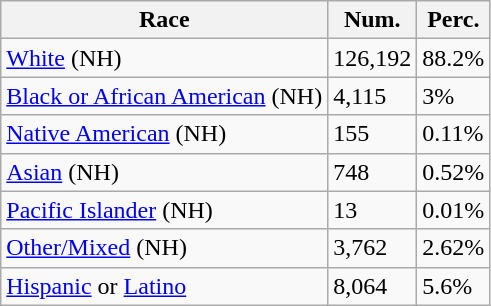<table class="wikitable">
<tr>
<th>Race</th>
<th>Num.</th>
<th>Perc.</th>
</tr>
<tr>
<td><a href='#'>White</a> (NH)</td>
<td>126,192</td>
<td>88.2%</td>
</tr>
<tr>
<td><a href='#'>Black or African American</a> (NH)</td>
<td>4,115</td>
<td>3%</td>
</tr>
<tr>
<td><a href='#'>Native American</a> (NH)</td>
<td>155</td>
<td>0.11%</td>
</tr>
<tr>
<td><a href='#'>Asian</a> (NH)</td>
<td>748</td>
<td>0.52%</td>
</tr>
<tr>
<td><a href='#'>Pacific Islander</a> (NH)</td>
<td>13</td>
<td>0.01%</td>
</tr>
<tr>
<td><a href='#'>Other/Mixed</a> (NH)</td>
<td>3,762</td>
<td>2.62%</td>
</tr>
<tr>
<td><a href='#'>Hispanic</a> or <a href='#'>Latino</a></td>
<td>8,064</td>
<td>5.6%</td>
</tr>
</table>
